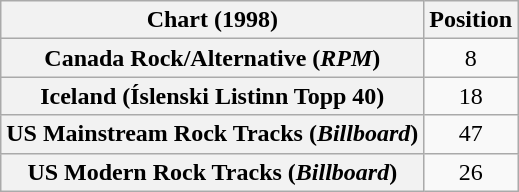<table class="wikitable sortable plainrowheaders" style="text-align:center">
<tr>
<th scope="col">Chart (1998)</th>
<th scope="col">Position</th>
</tr>
<tr>
<th scope="row">Canada Rock/Alternative (<em>RPM</em>)</th>
<td>8</td>
</tr>
<tr>
<th scope="row">Iceland (Íslenski Listinn Topp 40)</th>
<td>18</td>
</tr>
<tr>
<th scope="row">US Mainstream Rock Tracks (<em>Billboard</em>)</th>
<td>47</td>
</tr>
<tr>
<th scope="row">US Modern Rock Tracks (<em>Billboard</em>)</th>
<td>26</td>
</tr>
</table>
